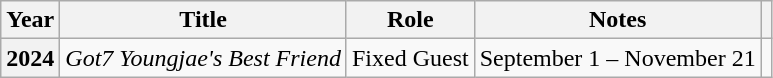<table class="wikitable sortable plainrowheaders">
<tr>
<th scope="col">Year</th>
<th scope="col">Title</th>
<th scope="col">Role</th>
<th>Notes</th>
<th class="unsortable" scope="col"></th>
</tr>
<tr>
<th scope="row">2024</th>
<td><em>Got7 Youngjae's Best Friend</em></td>
<td>Fixed Guest</td>
<td>September 1 – November 21</td>
<td></td>
</tr>
</table>
